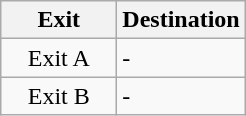<table class="wikitable">
<tr>
<th style="width:70px">Exit</th>
<th>Destination</th>
</tr>
<tr>
<td align="center">Exit A</td>
<td>-</td>
</tr>
<tr>
<td align="center">Exit B</td>
<td>-</td>
</tr>
</table>
